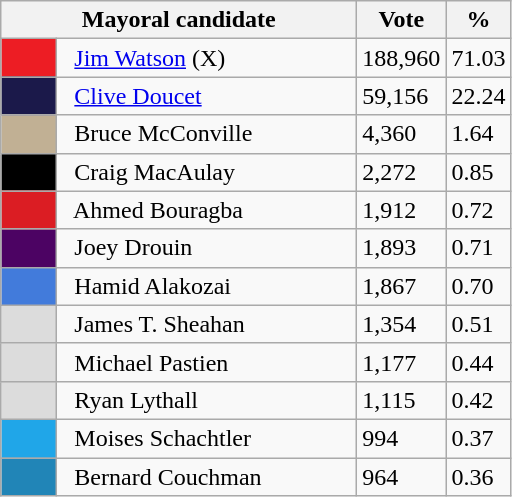<table class="wikitable">
<tr>
<th bgcolor="#DDDDFF" width="230px" colspan="2">Mayoral candidate</th>
<th bgcolor="#DDDDFF" width="50px">Vote</th>
<th bgcolor="#DDDDFF" width="30px">%</th>
</tr>
<tr>
<td bgcolor=#ED1D24 width="30px"> </td>
<td>  <a href='#'>Jim Watson</a> (X)</td>
<td>188,960</td>
<td>71.03</td>
</tr>
<tr>
<td bgcolor=#1B194A width="30px"> </td>
<td>  <a href='#'>Clive Doucet</a></td>
<td>59,156</td>
<td>22.24</td>
</tr>
<tr>
<td bgcolor=#C1B094 width="30px"> </td>
<td>  Bruce McConville</td>
<td>4,360</td>
<td>1.64</td>
</tr>
<tr>
<td bgcolor=#000000 width="30px"> </td>
<td>  Craig MacAulay</td>
<td>2,272</td>
<td>0.85</td>
</tr>
<tr>
<td bgcolor=#DB1D23 width="30px"> </td>
<td>  Ahmed Bouragba</td>
<td>1,912</td>
<td>0.72</td>
</tr>
<tr>
<td bgcolor=#4C0363 width="30px"> </td>
<td>  Joey Drouin</td>
<td>1,893</td>
<td>0.71</td>
</tr>
<tr>
<td bgcolor=#427BDB width="30px"> </td>
<td>  Hamid Alakozai</td>
<td>1,867</td>
<td>0.70</td>
</tr>
<tr>
<td bgcolor=#DCDCDC width="30px"> </td>
<td>  James T. Sheahan</td>
<td>1,354</td>
<td>0.51</td>
</tr>
<tr>
<td bgcolor=#DCDCDC width="30px"> </td>
<td>  Michael Pastien</td>
<td>1,177</td>
<td>0.44</td>
</tr>
<tr>
<td bgcolor=#DCDCDC width="30px"> </td>
<td>  Ryan Lythall</td>
<td>1,115</td>
<td>0.42</td>
</tr>
<tr>
<td bgcolor=#20A6E8 width="30px"> </td>
<td>  Moises Schachtler</td>
<td>994</td>
<td>0.37</td>
</tr>
<tr>
<td bgcolor=#2185B7 width="30px"> </td>
<td>  Bernard Couchman</td>
<td>964</td>
<td>0.36</td>
</tr>
</table>
